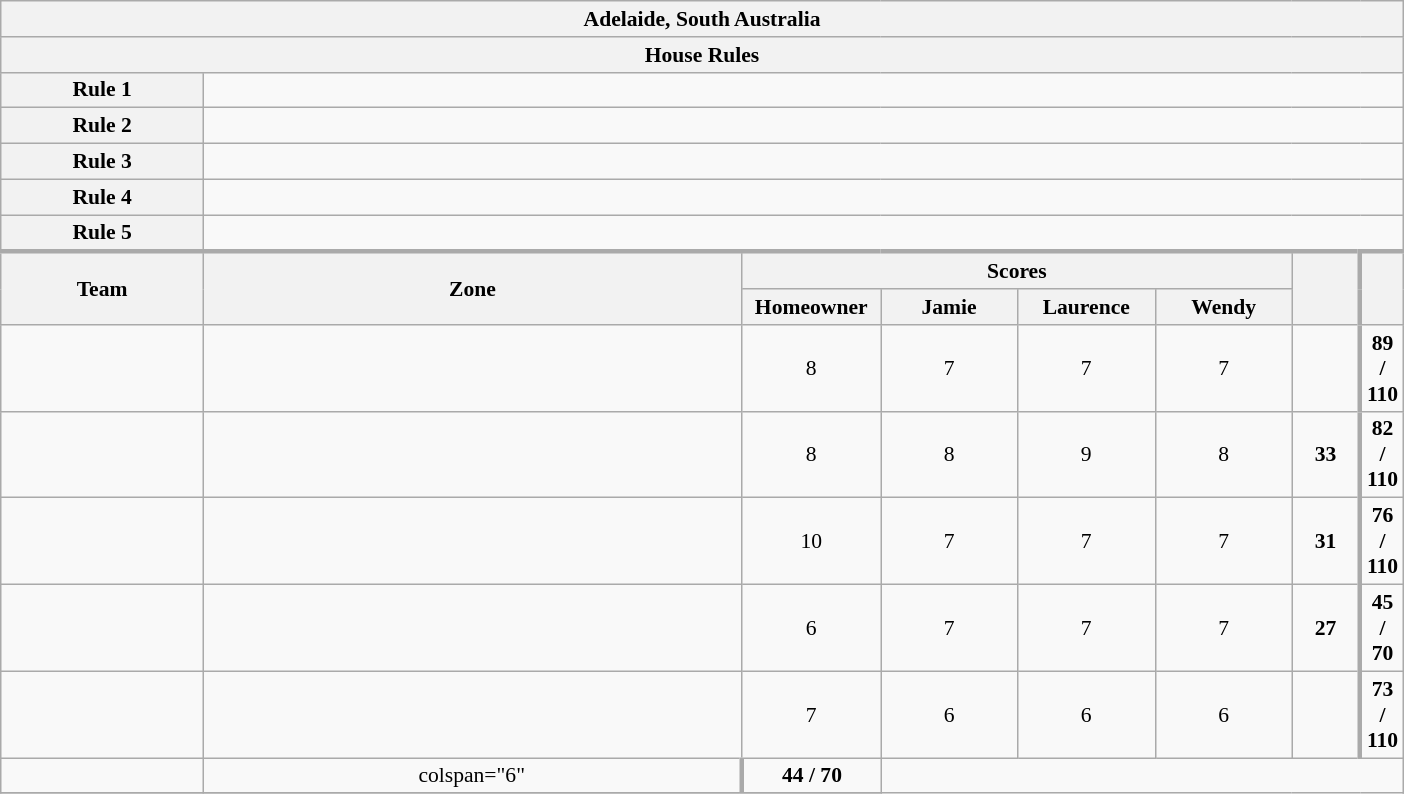<table class="wikitable plainrowheaders" style="text-align:center; font-size:90%; width:65em;">
<tr>
<th colspan="8" >Adelaide, South Australia</th>
</tr>
<tr>
<th colspan="8">House Rules</th>
</tr>
<tr>
<th>Rule 1</th>
<td colspan="8"></td>
</tr>
<tr>
<th>Rule 2</th>
<td colspan="8"></td>
</tr>
<tr>
<th>Rule 3</th>
<td colspan="8"></td>
</tr>
<tr>
<th>Rule 4</th>
<td colspan="8"></td>
</tr>
<tr>
<th>Rule 5</th>
<td colspan="8"></td>
</tr>
<tr style="border-top:3px solid #aaa;">
<th rowspan="2">Team</th>
<th rowspan="2" style="width:40%;">Zone</th>
<th colspan="4" style="width:40%;">Scores</th>
<th rowspan="2" style="width:10%;"></th>
<th rowspan="2" style="width:10%; border-left:3px solid #aaa;"></th>
</tr>
<tr>
<th style="width:10%;">Homeowner</th>
<th style="width:10%;">Jamie</th>
<th style="width:10%;">Laurence</th>
<th style="width:10%;">Wendy</th>
</tr>
<tr>
<td style="width:15%;"></td>
<td></td>
<td>8</td>
<td>7</td>
<td>7</td>
<td>7</td>
<td></td>
<td style="border-left:3px solid #aaa;"><strong> 89 / 110</strong></td>
</tr>
<tr>
<td style="width:15%;"></td>
<td></td>
<td>8</td>
<td>8</td>
<td>9</td>
<td>8</td>
<td><strong>33</strong></td>
<td style="border-left:3px solid #aaa;"><strong> 82 / 110</strong></td>
</tr>
<tr>
<td style="width:15%;"></td>
<td></td>
<td>10</td>
<td>7</td>
<td>7</td>
<td>7</td>
<td><strong>31</strong></td>
<td style="border-left:3px solid #aaa;"><strong> 76 / 110</strong></td>
</tr>
<tr>
<td style="width:15%;"></td>
<td></td>
<td>6</td>
<td>7</td>
<td>7</td>
<td>7</td>
<td><strong>27</strong></td>
<td style="border-left:3px solid #aaa;"><strong> 45 / 70</strong></td>
</tr>
<tr>
<td style="width:15%;"></td>
<td></td>
<td>7</td>
<td>6</td>
<td>6</td>
<td>6</td>
<td></td>
<td style="border-left:3px solid #aaa;"><strong> 73 / 110</strong></td>
</tr>
<tr>
<td style="width:15%;"></td>
<td>colspan="6" </td>
<td style="border-left:3px solid #aaa;"><strong>44 / 70</strong></td>
</tr>
<tr>
</tr>
</table>
